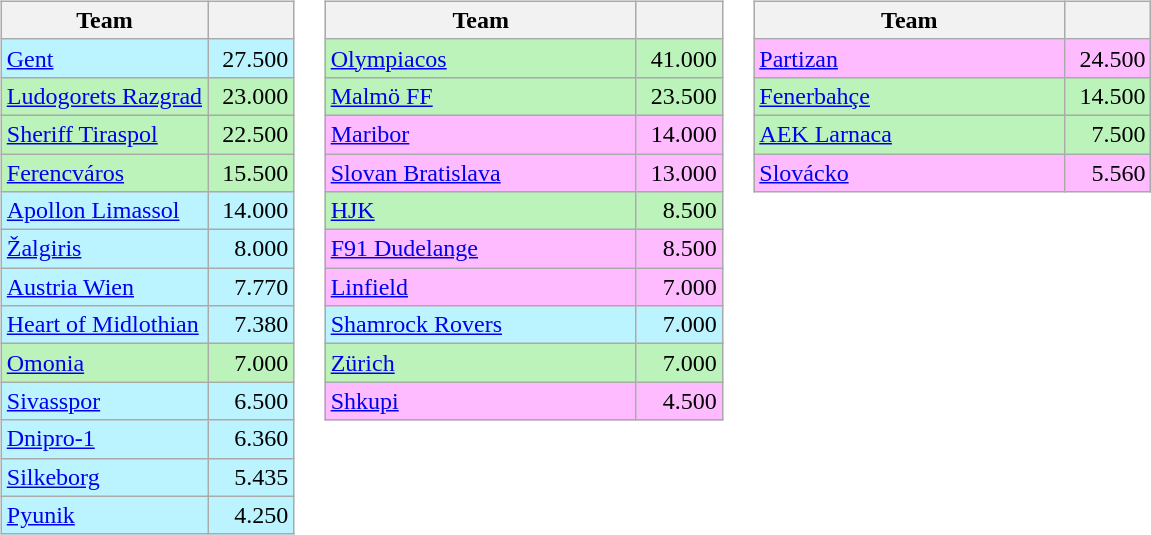<table>
<tr valign=top>
<td><br><table class="wikitable">
<tr>
<th>Team</th>
<th width=50></th>
</tr>
<tr bgcolor=#BBF3FF>
<td> <a href='#'>Gent</a></td>
<td align=right>27.500</td>
</tr>
<tr bgcolor=#BBF3BB>
<td> <a href='#'>Ludogorets Razgrad</a></td>
<td align=right>23.000</td>
</tr>
<tr bgcolor=#BBF3BB>
<td> <a href='#'>Sheriff Tiraspol</a></td>
<td align=right>22.500</td>
</tr>
<tr bgcolor=#BBF3BB>
<td> <a href='#'>Ferencváros</a></td>
<td align=right>15.500</td>
</tr>
<tr bgcolor=#BBF3FF>
<td> <a href='#'>Apollon Limassol</a></td>
<td align=right>14.000</td>
</tr>
<tr bgcolor=#BBF3FF>
<td> <a href='#'>Žalgiris</a></td>
<td align=right>8.000</td>
</tr>
<tr bgcolor=#BBF3FF>
<td> <a href='#'>Austria Wien</a></td>
<td align=right>7.770</td>
</tr>
<tr bgcolor=#BBF3FF>
<td> <a href='#'>Heart of Midlothian</a></td>
<td align=right>7.380</td>
</tr>
<tr bgcolor=#BBF3BB>
<td> <a href='#'>Omonia</a></td>
<td align=right>7.000</td>
</tr>
<tr bgcolor=#BBF3FF>
<td> <a href='#'>Sivasspor</a></td>
<td align=right>6.500</td>
</tr>
<tr bgcolor=#BBF3FF>
<td> <a href='#'>Dnipro-1</a></td>
<td align=right>6.360</td>
</tr>
<tr bgcolor=#BBF3FF>
<td> <a href='#'>Silkeborg</a></td>
<td align=right>5.435</td>
</tr>
<tr bgcolor=#BBF3FF>
<td> <a href='#'>Pyunik</a></td>
<td align=right>4.250</td>
</tr>
</table>
</td>
<td><br><table class="wikitable">
<tr>
<th width=200>Team</th>
<th width=50></th>
</tr>
<tr bgcolor=#BBF3BB>
<td> <a href='#'>Olympiacos</a> </td>
<td align=right>41.000</td>
</tr>
<tr bgcolor=#BBF3BB>
<td> <a href='#'>Malmö FF</a> </td>
<td align=right>23.500</td>
</tr>
<tr bgcolor=#FFBBFF>
<td> <a href='#'>Maribor</a> </td>
<td align=right>14.000</td>
</tr>
<tr bgcolor=#FFBBFF>
<td> <a href='#'>Slovan Bratislava</a> </td>
<td align=right>13.000</td>
</tr>
<tr bgcolor=#BBF3BB>
<td> <a href='#'>HJK</a> </td>
<td align=right>8.500</td>
</tr>
<tr bgcolor=#FFBBFF>
<td> <a href='#'>F91 Dudelange</a> </td>
<td align=right>8.500</td>
</tr>
<tr bgcolor=#FFBBFF>
<td> <a href='#'>Linfield</a> </td>
<td align=right>7.000</td>
</tr>
<tr bgcolor=#BBF3FF>
<td> <a href='#'>Shamrock Rovers</a> </td>
<td align=right>7.000</td>
</tr>
<tr bgcolor=#BBF3BB>
<td> <a href='#'>Zürich</a> </td>
<td align=right>7.000</td>
</tr>
<tr bgcolor=#FFBBFF>
<td> <a href='#'>Shkupi</a> </td>
<td align=right>4.500</td>
</tr>
</table>
</td>
<td><br><table class="wikitable">
<tr>
<th width=200>Team</th>
<th width=50></th>
</tr>
<tr bgcolor=#FFBBFF>
<td> <a href='#'>Partizan</a></td>
<td align=right>24.500</td>
</tr>
<tr bgcolor=#BBF3BB>
<td> <a href='#'>Fenerbahçe</a> </td>
<td align=right>14.500</td>
</tr>
<tr bgcolor=#BBF3BB>
<td> <a href='#'>AEK Larnaca</a> </td>
<td align=right>7.500</td>
</tr>
<tr bgcolor=#FFBBFF>
<td> <a href='#'>Slovácko</a></td>
<td align=right>5.560</td>
</tr>
</table>
</td>
</tr>
</table>
